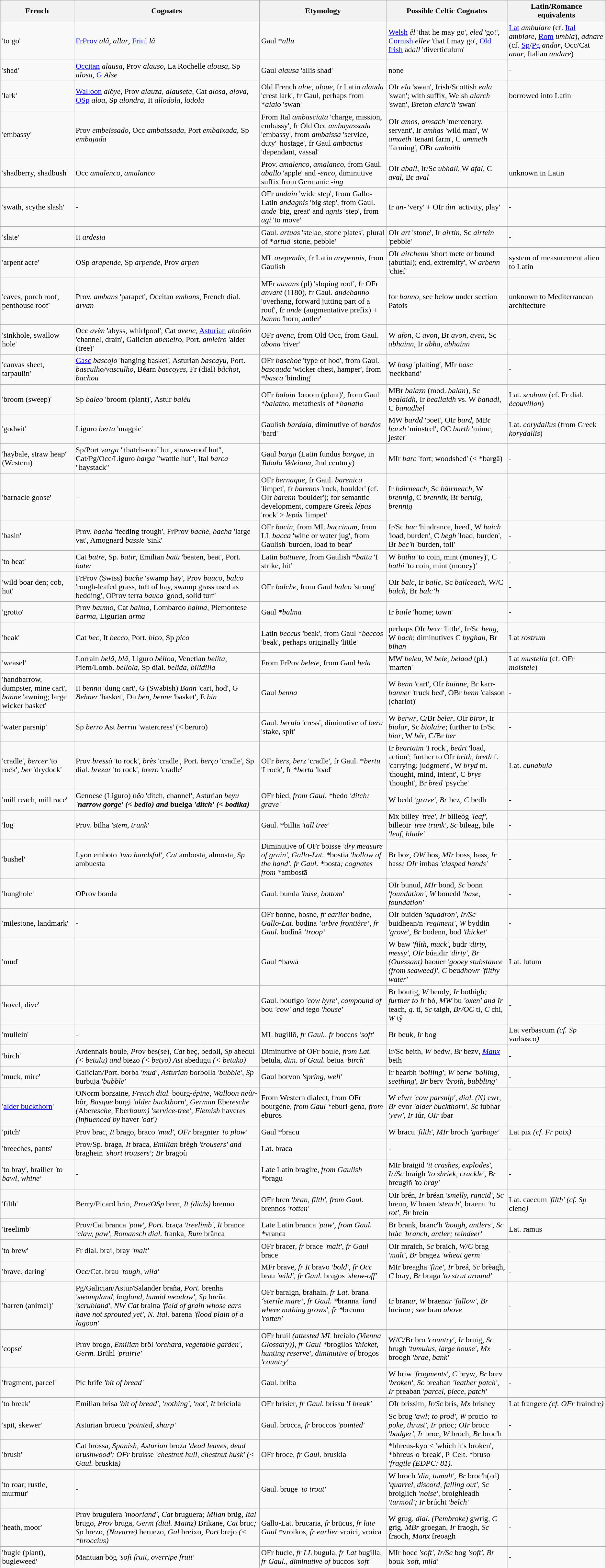<table class="wikitable">
<tr>
<th>French</th>
<th>Cognates</th>
<th>Etymology</th>
<th>Possible Celtic Cognates</th>
<th>Latin/Romance<br>equivalents</th>
</tr>
<tr>
<td> 'to go'</td>
<td><a href='#'>FrProv</a> <em>alâ, allar</em>, <a href='#'>Friul</a> <em>lâ</em></td>
<td>Gaul *<em>allu</em></td>
<td><a href='#'>Welsh</a> <em>êl</em> 'that he may go', <em>eled</em> 'go!', <a href='#'>Cornish</a> <em>ellev</em> 'that I may go', <a href='#'>Old Irish</a> ad<em>all</em> 'diverticulum'</td>
<td><a href='#'>Lat</a> <em>ambulare</em> (cf. <a href='#'>Ital</a> <em>ambiare</em>, <a href='#'>Rom</a> <em>umbla</em>), <em>adnare</em> (cf. <a href='#'>Sp</a>/<a href='#'>Pg</a> <em>andar</em>, Occ/Cat <em>anar</em>, Italian <em>andare</em>)</td>
</tr>
<tr>
<td> 'shad'</td>
<td><a href='#'>Occitan</a> <em>alausa</em>, Prov <em>alauso</em>, La Rochelle <em>alousa</em>, Sp <em>alosa</em>, <a href='#'>G</a> <em>Alse</em></td>
<td>Gaul <em>alausa</em> 'allis shad'</td>
<td>none</td>
<td>-</td>
</tr>
<tr>
<td> 'lark'</td>
<td><a href='#'>Walloon</a> <em>alôye</em>, Prov <em>alauza, alauseta</em>, Cat <em>alosa, alova</em>, <a href='#'>OSp</a> <em>aloa</em>, Sp <em>alondra</em>, It <em>allodola, lodola</em></td>
<td>Old French <em>aloe, aloue</em>, fr Latin <em>alauda</em> 'crest lark', fr Gaul, perhaps from *<em>alaio</em> 'swan'</td>
<td>OIr <em>elu</em> 'swan', Irish/Scottish <em>eala</em> 'swan'; with suffix, Welsh <em>alarch</em> 'swan', Breton <em>alarc'h</em> 'swan'</td>
<td>borrowed into Latin</td>
</tr>
<tr>
<td> 'embassy'</td>
<td>Prov <em>embeissado</em>, Occ <em>ambaissada</em>, Port <em>embaixada</em>, Sp <em>embajada</em></td>
<td>From Ital <em>ambasciata</em> 'charge, mission, embassy', fr Old Occ <em>ambayassada</em> 'embassy', from <em>ambaissa</em> 'service, duty' 'hostage', fr Gaul <em>ambactus</em> 'dependant, vassal'</td>
<td>OIr <em>amos, amsach</em> 'mercenary, servant', Ir <em>amhas</em> 'wild man', W <em>amaeth</em> 'tenant farm', C <em>ammeth</em> 'farming', OBr <em>ambaith</em></td>
<td>-</td>
</tr>
<tr>
<td> 'shadberry, shadbush'</td>
<td>Occ <em>amalenco</em>, <em>amalanco</em></td>
<td>Prov. <em>amalenco</em>, <em>amalanco</em>, from Gaul. <em>aballo</em> 'apple' and -<em>enco</em>, diminutive suffix from Germanic <em>-ing</em></td>
<td>OIr <em>aball</em>, Ir/Sc <em>ubhall</em>, W <em>afal</em>, C <em>aval</em>, Br <em>aval</em></td>
<td>unknown in Latin</td>
</tr>
<tr>
<td> 'swath, scythe slash'</td>
<td>-</td>
<td>OFr <em>andain</em> 'wide step', from Gallo-Latin <em>andagnis</em> 'big step', from Gaul. <em>ande</em> 'big, great' and <em>agnis</em> 'step', from <em>agi</em> 'to move'</td>
<td>Ir <em>an-</em> 'very' + OIr <em>áin</em> 'activity, play'</td>
<td>-</td>
</tr>
<tr>
<td> 'slate'</td>
<td>It <em>ardesia</em></td>
<td>Gaul. <em>artuas</em> 'stelae, stone plates', plural of *<em>artuā</em> 'stone, pebble'</td>
<td>OIr <em>art</em> 'stone', Ir <em>airtín</em>, Sc <em>airtein</em> 'pebble'</td>
<td>-</td>
</tr>
<tr>
<td> 'arpent acre'</td>
<td>OSp <em>arapende</em>, Sp <em>arpende</em>, Prov <em>arpen</em></td>
<td>ML <em>arependis</em>, fr Latin <em>arepennis</em>, from Gaulish</td>
<td>OIr <em>airchenn</em> 'short mete or bound (abuttal); end, extremity', W <em>arbenn</em> 'chief'</td>
<td>system of measurement alien to Latin</td>
</tr>
<tr>
<td> 'eaves, porch roof, penthouse roof'</td>
<td>Prov. <em>ambans</em> 'parapet', Occitan <em>embans</em>, French dial. <em>arvan</em></td>
<td>MFr <em>auvans</em> (pl) 'sloping roof', fr OFr <em>anvant</em> (1180), fr Gaul. <em>andebanno</em> 'overhang, forward jutting part of a roof', fr <em>ande</em> (augmentative prefix) + <em>banno</em> 'horn, antler'</td>
<td>for <em>banno</em>, see below under section Patois</td>
<td>unknown to Mediterranean architecture</td>
</tr>
<tr>
<td> 'sinkhole, swallow hole'</td>
<td>Occ <em>avèn</em> 'abyss, whirlpool', Cat <em>avenc</em>, <a href='#'>Asturian</a> <em>aboñón</em> 'channel, drain', Galician <em>abeneiro</em>, Port. <em>amieiro</em> 'alder (tree)'</td>
<td>OFr <em>avenc</em>, from Old Occ, from Gaul. <em>abona</em> 'river'</td>
<td>W <em>afon</em>, C <em>avon</em>, Br <em>avon, aven</em>, Sc <em>abhainn</em>, Ir <em>abha</em>, <em>abhainn</em></td>
<td>-</td>
</tr>
<tr>
<td> 'canvas sheet, tarpaulin'</td>
<td><a href='#'>Gasc</a> <em>bascojo</em> 'hanging basket', Asturian <em>bascayu</em>, Port. <em>basculho/vasculho</em>, Béarn <em>bascoyes</em>, Fr (dial) <em>bâchot, bachou</em></td>
<td>OFr <em>baschoe</em> 'type of hod', from Gaul. <em>bascauda</em> 'wicker chest, hamper', from *<em>basca</em> 'binding'</td>
<td>W <em>basg</em> 'plaiting', MIr <em>basc</em> 'neckband'</td>
<td>-</td>
</tr>
<tr>
<td> 'broom (sweep)'</td>
<td>Sp <em>baleo</em> 'broom (plant)', Astur <em>baléu</em></td>
<td>OFr <em>balain</em> 'broom (plant)', from Gaul *<em>balatno</em>, metathesis of *<em>banatlo</em></td>
<td>MBr <em>balazn</em> (mod. <em>balan</em>), Sc <em>bealaidh</em>, Ir <em>beallaidh</em> vs. W <em>banadl</em>, C <em>banadhel</em></td>
<td>Lat. <em>scobum</em> (cf. Fr dial. <em>écouvillon</em>)</td>
</tr>
<tr>
<td> 'godwit'</td>
<td>Liguro <em>berta</em> 'magpie'</td>
<td>Gaulish <em>bardala</em>, diminutive of <em>bardos</em> 'bard'</td>
<td>MW <em>bardd</em> 'poet', OIr <em>bard</em>, MBr <em>barzh</em> 'minstrel', OC <em>barth</em> 'mime, jester'</td>
<td>Lat. <em>corydallus</em> (from Greek <em>korydallis</em>)</td>
</tr>
<tr>
<td> 'haybale, straw heap' (Western)</td>
<td>Sp/Port <em>varga</em> "thatch-roof hut, straw-roof hut", Cat/Pg/Occ/Liguro <em>barga</em> "wattle hut", Ital <em>barca</em> "haystack"</td>
<td>Gaul <em>bargā</em> (Latin fundus <em>bargae</em>, in <em>Tabula Veleiana</em>, 2nd century)</td>
<td>MIr <em>barc</em> 'fort; woodshed' (< *bargā)</td>
<td>-</td>
</tr>
<tr>
<td> 'barnacle goose'</td>
<td>-</td>
<td>OFr <em>bernaque</em>, fr Gaul. <em>barenica</em> 'limpet', fr <em>barenos</em> 'rock, boulder' (cf. OIr <em>barenn</em> 'boulder'); for semantic development, compare Greek <em>lépas</em> 'rock' > <em>lepás</em> 'limpet'</td>
<td>Ir <em>báirneach</em>, Sc <em>bàirneach</em>, W <em>brennig</em>, C <em>brennik</em>, Br <em>bernig, brennig</em></td>
<td>-</td>
</tr>
<tr>
<td> 'basin'</td>
<td>Prov. <em>bacha</em> 'feeding trough', FrProv <em>bachè, bacha</em> 'large vat', Amognard <em>bassie</em> 'sink'</td>
<td>OFr <em>bacin</em>, from ML <em>baccinum</em>, from LL <em>bacca</em> 'wine or water jug', from Gaulish 'burden, load to bear'</td>
<td>Ir/Sc <em>bac</em> 'hindrance, heed', W <em>baich</em> 'load, burden', C <em>begh</em> 'load, burden', Br <em>bec'h</em> 'burden, toil'</td>
<td>-</td>
</tr>
<tr>
<td> 'to beat'</td>
<td>Cat <em>batre</em>, Sp. <em>batir</em>, Emilian <em>batü</em> 'beaten, beat', Port. <em>bater</em></td>
<td>Latin <em>battuere</em>, from Gaulish *<em>battu</em> 'I strike, hit'</td>
<td>W <em>bathu</em> 'to coin, mint (money)', C <em>bathi</em> 'to coin, mint (money)'</td>
<td>-</td>
</tr>
<tr>
<td> 'wild boar den; cob, hut'</td>
<td>FrProv (Swiss) <em>bache</em> 'swamp hay', Prov <em>bauco, balco</em> 'rough-leafed grass, tuft of hay, swamp grass used as bedding', OProv terra <em>bauca</em> 'good, solid turf'</td>
<td>OFr <em>balche</em>, from Gaul <em>balco</em> 'strong'</td>
<td>OIr <em>balc</em>, Ir <em>bailc</em>, Sc <em>bailceach</em>, W/C <em>balch</em>, Br <em>balc’h</em></td>
<td>-</td>
</tr>
<tr>
<td> 'grotto'</td>
<td>Prov <em>baumo</em>, Cat <em>balma</em>, Lombardo <em>balma</em>, Piemontese <em>barma</em>, Ligurian <em>arma</em></td>
<td>Gaul <em>*balma</em></td>
<td>Ir <em>baile</em> 'home; town'</td>
<td>-</td>
</tr>
<tr>
<td> 'beak'</td>
<td>Cat <em>bec</em>, It <em>becco</em>, Port. <em>bico</em>, Sp <em>pico</em></td>
<td>Latin <em>beccus</em> 'beak', from Gaul *<em>beccos</em> 'beak', perhaps originally 'little'</td>
<td>perhaps OIr <em>becc</em> 'little', Ir/Sc <em>beag</em>, W <em>bach</em>; diminutives C <em>byghan</em>, Br <em>bihan</em></td>
<td>Lat <em>rostrum</em></td>
</tr>
<tr>
<td> 'weasel'</td>
<td>Lorrain <em>belâ, blâ</em>, Liguro <em>bélloa</em>, Venetian <em>belita</em>, Piem/Lomb. <em>bellola</em>, Sp dial. <em>belida</em>, <em>bilidilla</em></td>
<td>From FrPov <em>belete</em>, from Gaul <em>bela</em></td>
<td>MW <em>beleu</em>, W <em>bele, belaod</em> (pl.) 'marten'</td>
<td>Lat <em>mustella</em> (cf. OFr <em>moistele</em>)</td>
</tr>
<tr>
<td> 'handbarrow, dumpster, mine cart', <em>banne</em> 'awning; large wicker basket'</td>
<td>It <em>benna</em> 'dung cart', G (Swabish) <em>Bann</em> 'cart, hod', G <em>Behner</em> 'basket', Du <em>ben, benne</em> 'basket', E <em>bin</em></td>
<td>Gaul <em>benna</em></td>
<td>W <em>benn</em> 'cart', OIr <em>buinne</em>, Br karr-<em>banner</em> 'truck bed', OBr <em>benn</em> 'caisson (chariot)'</td>
<td>-</td>
</tr>
<tr>
<td> 'water parsnip'</td>
<td>Sp <em>berro</em> Ast <em>berriu</em> 'watercress' (< beruro)</td>
<td>Gaul. <em>berula</em> 'cress', diminutive of <em>beru</em> 'stake, spit'</td>
<td>W <em>berwr</em>, C/Br <em>beler</em>, OIr <em>biror</em>, Ir <em>biolar</em>, Sc <em>biolaire</em>; further to Ir/Sc <em>bior</em>, W <em>bêr</em>, C/Br <em>ber</em></td>
<td>-</td>
</tr>
<tr>
<td> 'cradle', <em>bercer</em> 'to rock', <em>ber</em> 'drydock'</td>
<td>Prov <em>bressà</em> 'to rock', <em>brès</em> 'cradle', Port. <em>berço</em> 'cradle', Sp dial. <em>brezar</em> 'to rock', <em>brezo</em> 'cradle'</td>
<td>OFr <em>bers</em>, <em>berz</em> 'cradle', fr Gaul. *<em>bertu</em> 'I rock', fr *<em>berta</em> 'load'</td>
<td>Ir <em>beartaim</em> 'I rock', <em>beárt</em> 'load, action'; further to OIr <em>brith, breth</em> f. 'carrying; judgment', W <em>bryd</em> m. 'thought, mind, intent', C <em>brys</em> 'thought', Br <em>bred</em> 'psyche'</td>
<td>Lat. <em>cunabula</em></td>
</tr>
<tr>
<td> 'mill reach, mill race'</td>
<td>Genoese (Liguro) <em>bëo</em> 'ditch, channel', Asturian <em>beyu<strong> 'narrow gorge' (< bedio) and </em>buelga<em> 'ditch' (< bodika)</td>
<td>OFr </em>bied<em>, from Gaul. *</em>bedo<em> 'ditch; grave'</td>
<td>W </em>bedd<em> 'grave', Br </em>bez<em>, C </em>bedh<em></td>
<td>-</td>
</tr>
<tr>
<td> 'log'</td>
<td>Prov. </em>bilha<em> 'stem, trunk'</td>
<td>Gaul. *</em>billia<em> 'tall tree'</td>
<td>Mx </em>billey<em> 'tree', Ir </em>billeóg<em> 'leaf', </em>billeoir<em> 'tree trunk', Sc </em>bileag, bile<em> 'leaf, blade'</td>
<td>-</td>
</tr>
<tr>
<td> 'bushel'</td>
<td>Lyon </em>emboto<em> 'two handsful', Cat </em>ambosta<em>, </em>almosta<em>, Sp </em>ambuesta<em></td>
<td>Diminutive of OFr </em>boisse<em> 'dry measure of grain', Gallo-Lat. *</em>bostia<em> 'hollow of the hand', fr Gaul. *</em>bosta<em>; cognates from *</em>ambostā<em></td>
<td>Br </em>boz<em>, OW </em>bos<em>, MIr </em>boss, bass<em>, Ir </em>bass<em>; OIr </em>imbas<em> 'clasped hands'</td>
<td>-</td>
</tr>
<tr>
<td> 'bunghole'</td>
<td>OProv </em>bonda<em></td>
<td>Gaul. </em>bunda<em> 'base, bottom'</td>
<td>OIr </em>bunud<em>, MIr </em>bond<em>, Sc </em>bonn<em> 'foundation', W </em>bonedd<em> 'base, foundation'</td>
<td>-</td>
</tr>
<tr>
<td> 'milestone, landmark'</td>
<td>-</td>
<td>OFr </em>bonne, bosne<em>, fr earlier </em>bodne<em>, Gallo-Lat. </em>bodina<em> ‘arbre frontière’, fr Gaul. </em>bodînâ<em> ‘troop’</td>
<td>OIr </em>buiden<em> 'squadron', Ir/Sc </em>buidhean/n<em> 'regiment', W </em>byddin<em> 'grove', Br </em>bodenn, bod<em> 'thicket'</td>
<td>-</td>
</tr>
<tr>
<td> 'mud'</td>
<td></td>
<td>Gaul *</em>bawā<em></td>
<td>W </em>baw<em> 'filth, muck', </em>budr<em> 'dirty, messy', OIr </em>búaidir<em> 'dirty', Br (Ouessant) </em>baouer<em> 'gooey stubstance (from seaweed)', C </em>beu<em>dhowr 'filthy water'</td>
<td>Lat. </em>lutum<em></td>
</tr>
<tr>
<td> 'hovel, dive'</td>
<td></td>
<td>Gaul. </em>boutigo<em> 'cow byre', compound of </em>bou<em> 'cow' and </em>tego<em> 'house'</td>
<td>Br </em>boutig<em>, W </em>beudy<em>, Ir </em>bothigh<em>; further to Ir </em>bó<em>, MW </em>bu<em> 'oxen' and Ir </em>teach<em>, g. </em>tí<em>, Sc </em>taigh<em>, Br/OC </em>ti<em>, C </em>chi<em>, W </em>tŷ<em></td>
<td>-</td>
</tr>
<tr>
<td> 'mullein'</td>
<td>-</td>
<td>ML </em>bugillō<em>, fr Gaul., fr </em>boccos<em> 'soft'</td>
<td>Br </em>beuk<em>, Ir </em>bog<em></td>
<td>Lat </em>verbascum<em> (cf. Sp </em>varbasco<em>)</td>
</tr>
<tr>
<td> 'birch'</td>
<td>Ardennais </em>boule<em>, Prov </em>bes(se)<em>, Cat </em>beç, bedoll<em>, Sp </em>abedul<em> (< betulu) and </em>biezo<em> (< betyo) Ast </em>abedugu<em> (< betuko)</td>
<td>Diminutive of OFr </em>boule<em>, from Lat. </em>betula<em>, dim. of Gaul. </em>betua<em> 'birch'</td>
<td>Ir/Sc </em>beith<em>, W </em>bedw<em>, Br </em>bezv<em>, <a href='#'>Manx</a> </em>beih<em></td>
<td>-</td>
</tr>
<tr>
<td> 'muck, mire'</td>
<td>Galician/Port. </em>borba<em> 'mud', Asturian </em>borbolla<em> 'bubble', Sp </em>burbuja<em> 'bubble'</td>
<td>Gaul </em>borvon<em> 'spring, well'</td>
<td>Ir </em>bearbh<em> 'boiling', W </em>berw<em> 'boiling, seething', Br </em>berv<em> 'broth, bubbling'</td>
<td>-</td>
</tr>
<tr>
<td> '<a href='#'>alder buckthorn</a>'</td>
<td>ONorm </em>borzaine<em>, French dial. </em>bourg<em>-épine, Walloon neûr-</em>bôr<em>, Basque </em>burgi<em> 'alder buckthorn', German </em>Eber<em>esche (</em>Aber<em>esche, </em>Eber<em>baum) 'service-tree', Flemish </em>haver<em>es (influenced by </em>haver<em> 'oat')</td>
<td>From Western dialect, from OFr </em>bourgène<em>, from Gaul *</em>eburi-gena<em>, from </em>eburos<em></td>
<td>W </em>efwr<em> 'cow parsnip', dial. (N) </em>ewr<em>, Br </em>evor<em> 'alder buckthorn', Sc </em>iubhar<em> 'yew', Ir </em>iúr<em>, OIr </em>ibar<em></td>
<td>-</td>
</tr>
<tr>
<td> 'pitch'</td>
<td>Prov </em>brac<em>, It </em>brago, braco<em> 'mud', OFr </em>bragnier<em> 'to plow'</td>
<td>Gaul *</em>bracu<em></td>
<td>W </em>bracu<em> 'filth', MIr </em>broch<em> 'garbage'</td>
<td>Lat </em>pix<em> (cf. Fr </em>poix<em>)</td>
</tr>
<tr>
<td> 'breeches, pants'</td>
<td>Prov/Sp. </em>braga<em>, It </em>braca<em>, Emilian </em>brêgh<em> 'trousers' and </em>braghein<em> 'short trousers'; Br </em>bragoù<em></td>
<td>Lat. </em>braca<em></td>
<td>-</td>
<td>-</td>
</tr>
<tr>
<td> 'to bray', </em>brailler<em> 'to bawl, whine'</td>
<td>-</td>
<td>Late Latin </em>bragire<em>, from Gaulish *</em>bragu<em></td>
<td>MIr </em>braigid<em> 'it crashes, explodes', Ir/Sc </em>braigh<em> 'to shriek, crackle', Br </em>breugiñ<em> 'to bray'</td>
<td>-</td>
</tr>
<tr>
<td> 'filth'</td>
<td>Berry/Picard </em>brin<em>, Prov/OSp </em>bren<em>, It (dials) </em>brenno<em></td>
<td>OFr </em>bren<em> 'bran, filth', from Gaul. </em>brennos<em> 'rotten'</td>
<td>OIr </em>brén<em>, Ir </em>bréan<em> 'smelly, rancid', Sc </em>breun<em>, W </em>braen<em> 'stench', </em>braenu<em> 'to rot', Br </em>brein<em></td>
<td>Lat. </em>caecum<em> 'filth' (cf. Sp </em>cieno<em>)</td>
</tr>
<tr>
<td> 'treelimb'</td>
<td>Prov/Cat </em>branca<em> 'paw', Port. </em>braça<em> 'treelimb', It </em>brance<em> 'claw, paw', Romansch dial. </em>franka<em>, Rum </em>brânca<em></td>
<td>Late Latin </em>branca<em> 'paw', from Gaul. *</em>vranca<em></td>
<td>Br </em>brank, branc'h<em> 'bough, antlers', Sc </em>bràc<em> 'branch, antler; reindeer'</td>
<td>Lat. </em>ramus<em></td>
</tr>
<tr>
<td> 'to brew'</td>
<td>Fr dial. </em>brai, bray<em> 'malt'</td>
<td>OFr </em>bracer<em>, fr </em>brace<em> 'malt', fr Gaul </em>brace<em></td>
<td>OIr </em>mraich<em>, Sc </em>braich<em>, W/C </em>brag<em> 'malt', Br </em>bragez<em> 'wheat germ'</td>
<td>-</td>
</tr>
<tr>
<td> 'brave, daring'</td>
<td>Occ/Cat. </em>brau<em> 'tough, wild'</td>
<td>MFr </em>brave<em>, fr It </em>bravo<em> 'bold', fr Occ </em>brau<em> 'wild', fr Gaul. </em>bragos<em> 'show-off'</td>
<td>MIr </em>breagha<em> 'fine', Ir </em>breá<em>, Sc </em>brèagh<em>, C </em>bray<em>, Br </em>braga<em> 'to strut around'</td>
<td>-</td>
</tr>
<tr>
<td> 'barren (animal)'</td>
<td>Pg/Galician/Astur/Salander </em>braña<em>, Port. </em>brenha<em> 'swampland, bogland, humid meadow', Sp </em>breña<em> 'scrubland', NW Cat </em>braina<em> 'field of grain whose ears have not sprouted yet', N. Ital. </em>barena<em> 'flood plain of a lagoon'</td>
<td>OFr </em>baraign, brahain<em>, fr Lat. </em>brana<em> ‘sterile mare’, fr Gaul. *</em>branna<em> 'land where nothing grows', fr *</em>brenno<em> 'rotten'</td>
<td>Ir </em>bran<em>ar, W </em>braen<em>ar 'fallow', Br </em>brein<em>ar; see </em>bran<em> above</td>
<td>-</td>
</tr>
<tr>
<td> 'copse'</td>
<td>Prov </em>brogo<em>, Emilian </em>bröl<em> 'orchard, vegetable garden', Germ. </em>Brühl<em> 'prairie'</td>
<td>OFr </em>bruil<em> (attested ML </em>breialo<em> (Vienna Glossary)), fr Gaul *</em>brogilos<em> 'thicket, hunting reserve', diminutive of </em>brogos<em> 'country'</td>
<td>W/C/Br </em>bro<em> 'country', Ir </em>bruig<em>, Sc </em>brugh<em> 'tumulus, large house', Mx </em>broogh<em> 'brae, bank'</td>
<td>-</td>
</tr>
<tr>
<td> 'fragment, parcel'</td>
<td>Pic </em>brife<em> 'bit of bread'</td>
<td>Gaul. </em>briba<em></td>
<td>W </em>briw<em> 'fragments', C </em>bryw<em>, Br </em>brev<em> 'broken', Sc </em>breaban<em> 'leather patch', Ir </em>preaban<em> 'parcel, piece, patch'</td>
<td>-</td>
</tr>
<tr>
<td> 'to break'</td>
<td>Emilian </em>brisa<em> 'bit of bread', 'nothing', 'not', It </em>briciola<em></td>
<td>OFr </em>brisier<em>, fr Gaul. </em>brissu<em> 'I break'</td>
<td>OIr </em>brissim<em>, Ir/Sc </em>bris<em>, Mx </em>brishey<em></td>
<td>Lat </em>frangere<em> (cf. OFr </em>fraindre<em>)</td>
</tr>
<tr>
<td> 'spit, skewer'</td>
<td>Asturian </em>bruecu<em> 'pointed, sharp'</td>
<td>Gaul. </em>brocca<em>, fr </em>broccos<em> 'pointed'</td>
<td>Sc </em>brog<em> 'awl; to prod', W </em>procio<em> 'to poke, thrust', Ir </em>prioc<em>; OIr </em>brocc<em> 'badger', Ir </em>broc<em>, W </em>broch<em>, Br </em>broc'h<em></td>
<td>-</td>
</tr>
<tr>
<td> 'brush'</td>
<td>Cat </em>brossa<em>, Spanish, Asturian </em>broza<em> 'dead leaves, dead brushwood'; OFr </em>bruisse<em> 'chestnut hull, chestnut husk' (< Gaul. </em>bruskia<em>)</td>
<td>OFr </em>broce<em>, fr Gaul. </em>bruskia<em></td>
<td>*bhreus-kyo <  'which it's broken',  *bhreus-o 'break', P-Celt. </em>*bruso<em> 'fragile (EDPC: 81).</td>
</tr>
<tr>
<td> 'to roar; rustle, murmur'</td>
<td>-</td>
<td>Gaul. </em>bruge<em> 'to troat'</td>
<td>W </em>broch<em> 'din, tumult', Br </em>broc'h(ad)<em> 'quarrel, discord, falling out', Sc </em>broiglich<em> 'noise', </em>broighleadh<em> 'turmoil'; Ir </em>brúcht<em> 'belch'</td>
<td>-</td>
</tr>
<tr>
<td> 'heath, moor'</td>
<td>Prov </em>bruguiera<em> 'moorland', Cat </em>bruguera<em>; Milan </em>brüg<em>, Ital </em>brugo<em>, Prov </em>bruga<em>, Germ (dial. Mainz) </em>Brikane<em>, Cat </em>bruc<em>; Sp </em>brezo<em>, (Navarre) </em>beruezo<em>, Gal </em>breixo<em>, Port </em>brejo<em> (< *broccius)</td>
<td>Gallo-Lat. </em>brucaria<em>, fr </em>brūcus<em>, fr late Gaul *</em>vroikos<em>, fr earlier </em>vroici, vroica<em></td>
<td>W </em>grug<em>, dial. (Pembroke) </em>gwrig<em>, C </em>grig<em>, MBr </em>groegan<em>, Ir </em>fraogh<em>, Sc </em>fraoch<em>, Manx </em>freoagh<em></td>
<td>-</td>
</tr>
<tr>
<td> 'bugle (plant), bugleweed'</td>
<td>Mantuan </em>bög<em> 'soft fruit, overripe fruit'</td>
<td>OFr </em>bucle<em>, fr LL </em>bugula<em>, fr Lat </em>bugīlla<em>, fr Gaul., diminutive of </em>buccos<em> 'soft'</td>
<td>MIr </em>bocc<em> 'soft', Ir/Sc </em>bog<em> 'soft', Br </em>bouk<em> 'soft, mild'</td>
<td>-</td>
</tr>
</table>
